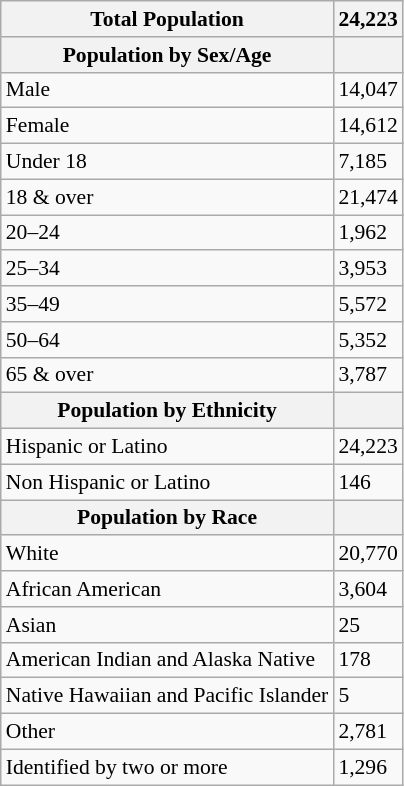<table style="font-size:90%" class="wikitable">
<tr>
<th>Total Population</th>
<th>24,223</th>
</tr>
<tr>
<th>Population by Sex/Age</th>
<th></th>
</tr>
<tr>
<td>Male</td>
<td>14,047</td>
</tr>
<tr>
<td>Female</td>
<td>14,612</td>
</tr>
<tr>
<td>Under 18</td>
<td>7,185</td>
</tr>
<tr>
<td>18 & over</td>
<td>21,474</td>
</tr>
<tr>
<td>20–24</td>
<td>1,962</td>
</tr>
<tr>
<td>25–34</td>
<td>3,953</td>
</tr>
<tr>
<td>35–49</td>
<td>5,572</td>
</tr>
<tr>
<td>50–64</td>
<td>5,352</td>
</tr>
<tr>
<td>65 & over</td>
<td>3,787</td>
</tr>
<tr>
<th>Population by Ethnicity</th>
<th></th>
</tr>
<tr>
<td>Hispanic or Latino</td>
<td>24,223</td>
</tr>
<tr>
<td>Non Hispanic or Latino</td>
<td>146</td>
</tr>
<tr>
<th>Population by Race</th>
<th></th>
</tr>
<tr>
<td>White</td>
<td>20,770</td>
</tr>
<tr>
<td>African American</td>
<td>3,604</td>
</tr>
<tr>
<td>Asian</td>
<td>25</td>
</tr>
<tr>
<td>American Indian and Alaska Native</td>
<td>178</td>
</tr>
<tr>
<td>Native Hawaiian and Pacific Islander</td>
<td>5</td>
</tr>
<tr>
<td>Other</td>
<td>2,781</td>
</tr>
<tr>
<td>Identified by two or more</td>
<td>1,296</td>
</tr>
</table>
